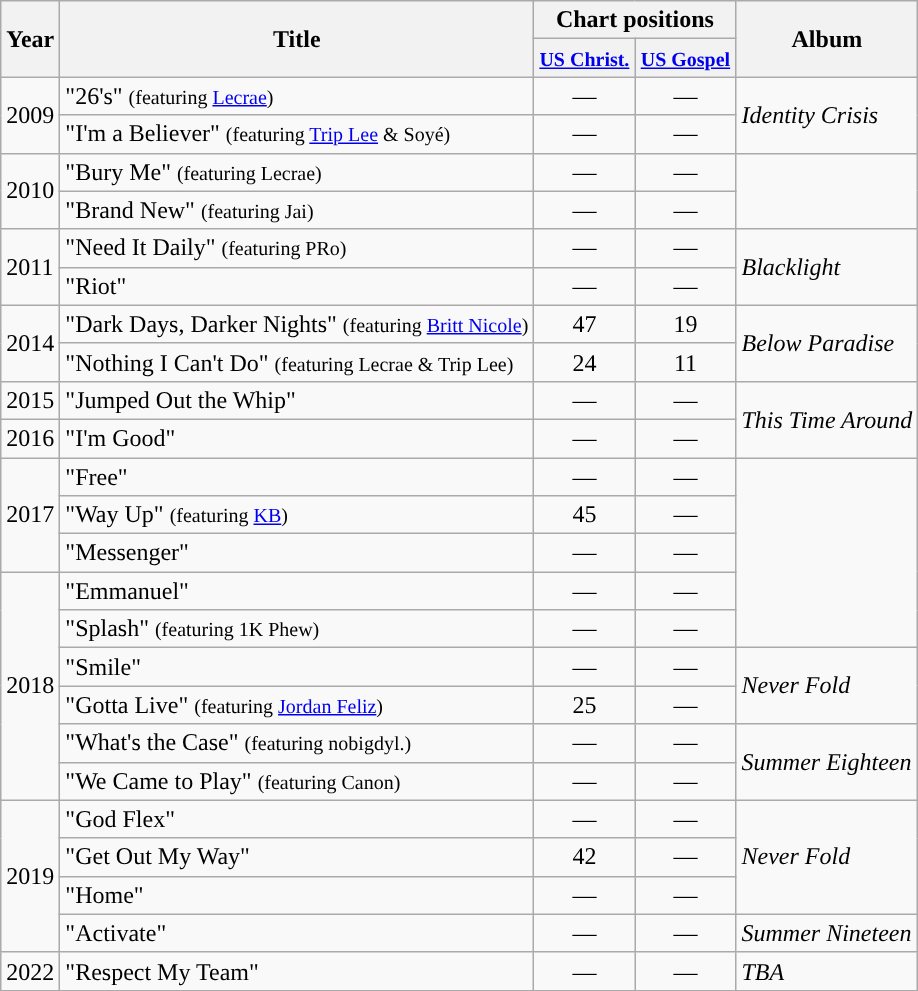<table class="wikitable">
<tr>
<th rowspan="2">Year</th>
<th rowspan="2">Title</th>
<th colspan="2">Chart positions</th>
<th rowspan="2">Album</th>
</tr>
<tr>
<th width="60"><small><a href='#'>US Christ.</a></small></th>
<th width="60"><small><a href='#'>US Gospel</a></small></th>
</tr>
<tr>
<td rowspan="2">2009</td>
<td>"26's" <small>(featuring <a href='#'>Lecrae</a>)</small></td>
<td align="center">—</td>
<td align="center">—</td>
<td rowspan="2"><em>Identity Crisis</em></td>
</tr>
<tr>
<td>"I'm a Believer" <small>(featuring <a href='#'>Trip Lee</a> & Soyé)</small></td>
<td align="center">—</td>
<td align="center">—</td>
</tr>
<tr>
<td rowspan="2">2010</td>
<td>"Bury Me" <small>(featuring Lecrae)</small></td>
<td align="center">—</td>
<td align="center">—</td>
<td rowspan="2"></td>
</tr>
<tr>
<td>"Brand New" <small>(featuring Jai)</small></td>
<td align="center">—</td>
<td align="center">—</td>
</tr>
<tr>
<td rowspan="2">2011</td>
<td>"Need It Daily" <small>(featuring PRo)</small></td>
<td align="center">—</td>
<td align="center">—</td>
<td rowspan="2"><em>Blacklight</em></td>
</tr>
<tr>
<td>"Riot"</td>
<td align="center">—</td>
<td align="center">—</td>
</tr>
<tr>
<td rowspan="2">2014</td>
<td>"Dark Days, Darker Nights" <small>(featuring <a href='#'>Britt Nicole</a>)</small></td>
<td align="center">47</td>
<td align="center">19</td>
<td rowspan="2"><em>Below Paradise</em></td>
</tr>
<tr>
<td>"Nothing I Can't Do" <small>(featuring Lecrae & Trip Lee)</small></td>
<td align="center">24</td>
<td align="center">11</td>
</tr>
<tr>
<td>2015</td>
<td>"Jumped Out the Whip"</td>
<td align="center">—</td>
<td align="center">—</td>
<td rowspan="2"><em>This Time Around</em></td>
</tr>
<tr>
<td>2016</td>
<td>"I'm Good"</td>
<td align="center">—</td>
<td align="center">—</td>
</tr>
<tr>
<td rowspan="3">2017</td>
<td>"Free"</td>
<td align="center">—</td>
<td align="center">—</td>
<td rowspan="5"></td>
</tr>
<tr>
<td>"Way Up" <small>(featuring <a href='#'>KB</a>)</small></td>
<td align="center">45</td>
<td align="center">—</td>
</tr>
<tr>
<td>"Messenger"</td>
<td align="center">—</td>
<td align="center">—</td>
</tr>
<tr>
<td rowspan="6">2018</td>
<td>"Emmanuel"</td>
<td align="center">—</td>
<td align="center">—</td>
</tr>
<tr>
<td>"Splash" <small>(featuring 1K Phew)</small></td>
<td align="center">—</td>
<td align="center">—</td>
</tr>
<tr>
<td>"Smile"</td>
<td align="center">—</td>
<td align="center">—</td>
<td rowspan="2"><em>Never Fold</em></td>
</tr>
<tr>
<td>"Gotta Live" <small>(featuring <a href='#'>Jordan Feliz</a>)</small></td>
<td align="center">25</td>
<td align="center">—</td>
</tr>
<tr>
<td>"What's the Case" <small>(featuring nobigdyl.)</small></td>
<td align="center">—</td>
<td align="center">—</td>
<td rowspan="2"><em>Summer Eighteen</em></td>
</tr>
<tr>
<td>"We Came to Play" <small>(featuring Canon)</small></td>
<td align="center">—</td>
<td align="center">—</td>
</tr>
<tr>
<td rowspan="4">2019</td>
<td>"God Flex"<br></td>
<td align="center">—</td>
<td align="center">—</td>
<td rowspan="3'"><em>Never Fold</em></td>
</tr>
<tr>
<td>"Get Out My Way" <br></td>
<td align="center">42</td>
<td align="center">—</td>
</tr>
<tr>
<td>"Home" <br></td>
<td align="center">—</td>
<td align="center">—</td>
</tr>
<tr>
<td>"Activate" </td>
<td align="center">—</td>
<td align="center">—</td>
<td><em>Summer Nineteen</em></td>
</tr>
<tr>
<td rowspan="1">2022</td>
<td>"Respect My Team"<br></td>
<td align="center">—</td>
<td align="center">—</td>
<td rowspan="1'"><em>TBA</em></td>
</tr>
<tr>
</tr>
</table>
